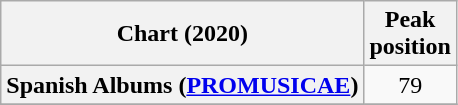<table class="wikitable sortable plainrowheaders" style="text-align:center">
<tr>
<th scope="col">Chart (2020)</th>
<th scope="col">Peak<br> position</th>
</tr>
<tr>
<th scope="row">Spanish Albums (<a href='#'>PROMUSICAE</a>)</th>
<td>79</td>
</tr>
<tr>
</tr>
</table>
